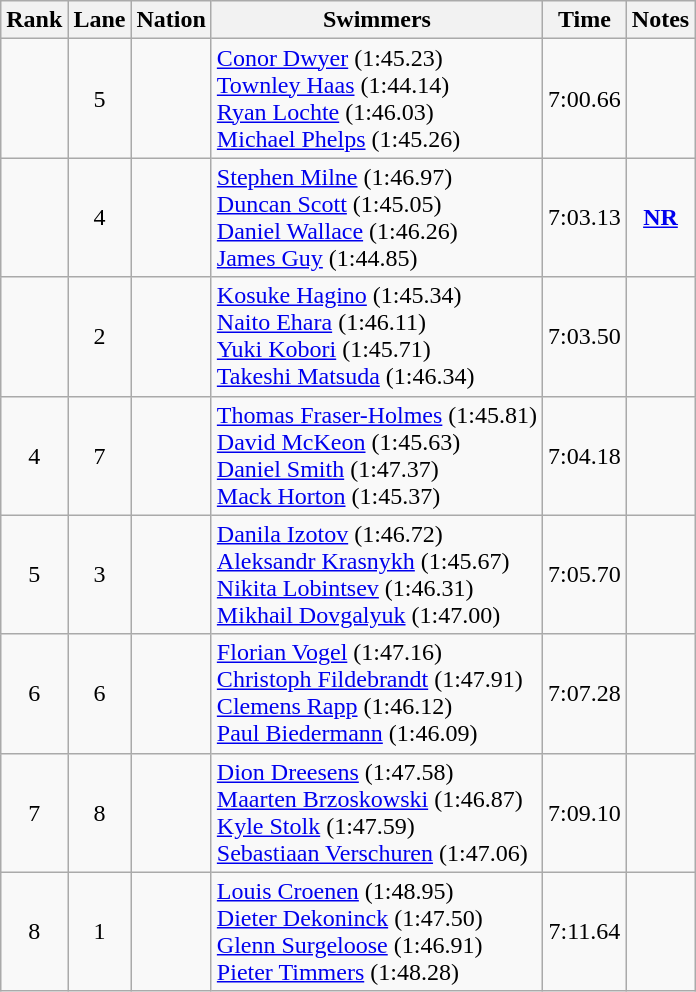<table class="wikitable sortable" style="text-align:center">
<tr>
<th>Rank</th>
<th>Lane</th>
<th>Nation</th>
<th>Swimmers</th>
<th>Time</th>
<th>Notes</th>
</tr>
<tr>
<td></td>
<td>5</td>
<td align=left></td>
<td align=left><a href='#'>Conor Dwyer</a> (1:45.23)<br><a href='#'>Townley Haas</a> (1:44.14)<br><a href='#'>Ryan Lochte</a> (1:46.03)<br><a href='#'>Michael Phelps</a> (1:45.26)</td>
<td>7:00.66</td>
<td></td>
</tr>
<tr>
<td></td>
<td>4</td>
<td align=left></td>
<td align=left><a href='#'>Stephen Milne</a> (1:46.97)<br><a href='#'>Duncan Scott</a> (1:45.05)<br><a href='#'>Daniel Wallace</a> (1:46.26)<br><a href='#'>James Guy</a> (1:44.85)</td>
<td>7:03.13</td>
<td><strong><a href='#'>NR</a></strong></td>
</tr>
<tr>
<td></td>
<td>2</td>
<td align=left></td>
<td align=left><a href='#'>Kosuke Hagino</a> (1:45.34)<br><a href='#'>Naito Ehara</a> (1:46.11)<br><a href='#'>Yuki Kobori</a> (1:45.71)<br><a href='#'>Takeshi Matsuda</a> (1:46.34)</td>
<td>7:03.50</td>
<td></td>
</tr>
<tr>
<td>4</td>
<td>7</td>
<td align=left></td>
<td align=left><a href='#'>Thomas Fraser-Holmes</a> (1:45.81)<br><a href='#'>David McKeon</a> (1:45.63)<br><a href='#'>Daniel Smith</a> (1:47.37)<br><a href='#'>Mack Horton</a> (1:45.37)</td>
<td>7:04.18</td>
<td></td>
</tr>
<tr>
<td>5</td>
<td>3</td>
<td align=left></td>
<td align=left><a href='#'>Danila Izotov</a> (1:46.72)<br><a href='#'>Aleksandr Krasnykh</a> (1:45.67)<br><a href='#'>Nikita Lobintsev</a> (1:46.31)<br><a href='#'>Mikhail Dovgalyuk</a> (1:47.00)</td>
<td>7:05.70</td>
<td></td>
</tr>
<tr>
<td>6</td>
<td>6</td>
<td align=left></td>
<td align=left><a href='#'>Florian Vogel</a> (1:47.16)<br><a href='#'>Christoph Fildebrandt</a> (1:47.91)<br><a href='#'>Clemens Rapp</a> (1:46.12)<br><a href='#'>Paul Biedermann</a> (1:46.09)</td>
<td>7:07.28</td>
<td></td>
</tr>
<tr>
<td>7</td>
<td>8</td>
<td align=left></td>
<td align=left><a href='#'>Dion Dreesens</a> (1:47.58)<br><a href='#'>Maarten Brzoskowski</a> (1:46.87)<br><a href='#'>Kyle Stolk</a> (1:47.59)<br><a href='#'>Sebastiaan Verschuren</a> (1:47.06)</td>
<td>7:09.10</td>
<td></td>
</tr>
<tr>
<td>8</td>
<td>1</td>
<td align=left></td>
<td align=left><a href='#'>Louis Croenen</a> (1:48.95)<br><a href='#'>Dieter Dekoninck</a> (1:47.50)<br><a href='#'>Glenn Surgeloose</a> (1:46.91)<br><a href='#'>Pieter Timmers</a> (1:48.28)</td>
<td>7:11.64</td>
<td></td>
</tr>
</table>
